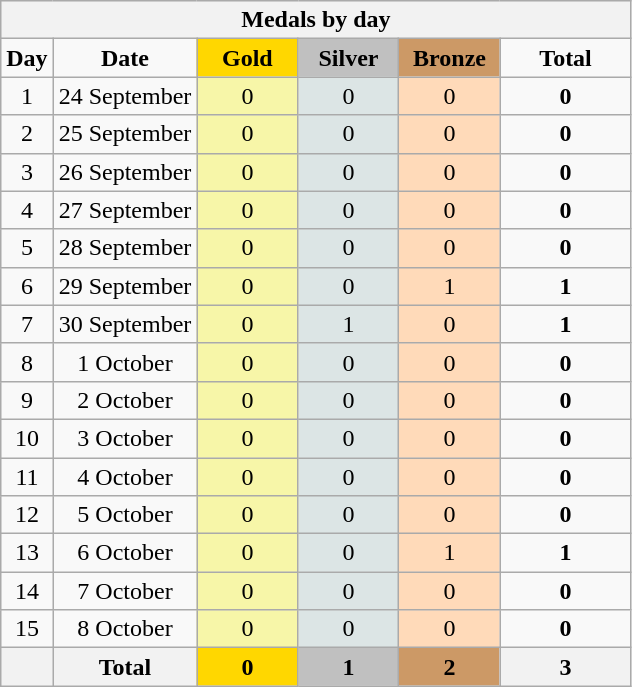<table class="wikitable" style=text-align:center;">
<tr style="background:#efefef;">
<th colspan=6>Medals by day</th>
</tr>
<tr>
<td><strong>Day</strong></td>
<td><strong>Date</strong></td>
<td width=60 style="background:gold;"><strong>Gold </strong></td>
<td width=60 style="background:silver;"><strong>Silver </strong></td>
<td width=60 style="background:#c96;"><strong>Bronze </strong></td>
<td width=80><strong>Total</strong></td>
</tr>
<tr>
<td>1</td>
<td>24 September</td>
<td style="background:#F7F6A8">0</td>
<td style="background:#DCE5E5">0</td>
<td style="background:#FFDAB9">0</td>
<td><strong>0</strong></td>
</tr>
<tr>
<td>2</td>
<td>25 September</td>
<td style="background:#F7F6A8">0</td>
<td style="background:#DCE5E5">0</td>
<td style="background:#FFDAB9">0</td>
<td><strong>0</strong></td>
</tr>
<tr>
<td>3</td>
<td>26 September</td>
<td style="background:#F7F6A8">0</td>
<td style="background:#DCE5E5">0</td>
<td style="background:#FFDAB9">0</td>
<td><strong>0</strong></td>
</tr>
<tr>
<td>4</td>
<td>27 September</td>
<td style="background:#F7F6A8">0</td>
<td style="background:#DCE5E5">0</td>
<td style="background:#FFDAB9">0</td>
<td><strong>0</strong></td>
</tr>
<tr>
<td>5</td>
<td>28 September</td>
<td style="background:#F7F6A8">0</td>
<td style="background:#DCE5E5">0</td>
<td style="background:#FFDAB9">0</td>
<td><strong>0</strong></td>
</tr>
<tr>
<td>6</td>
<td>29 September</td>
<td style="background:#F7F6A8">0</td>
<td style="background:#DCE5E5">0</td>
<td style="background:#FFDAB9">1</td>
<td><strong>1</strong></td>
</tr>
<tr>
<td>7</td>
<td>30 September</td>
<td style="background:#F7F6A8">0</td>
<td style="background:#DCE5E5">1</td>
<td style="background:#FFDAB9">0</td>
<td><strong>1</strong></td>
</tr>
<tr>
<td>8</td>
<td>1 October</td>
<td style="background:#F7F6A8">0</td>
<td style="background:#DCE5E5">0</td>
<td style="background:#FFDAB9">0</td>
<td><strong>0</strong></td>
</tr>
<tr>
<td>9</td>
<td>2 October</td>
<td style="background:#F7F6A8">0</td>
<td style="background:#DCE5E5">0</td>
<td style="background:#FFDAB9">0</td>
<td><strong>0</strong></td>
</tr>
<tr>
<td>10</td>
<td>3 October</td>
<td style="background:#F7F6A8">0</td>
<td style="background:#DCE5E5">0</td>
<td style="background:#FFDAB9">0</td>
<td><strong>0</strong></td>
</tr>
<tr>
<td>11</td>
<td>4 October</td>
<td style="background:#F7F6A8">0</td>
<td style="background:#DCE5E5">0</td>
<td style="background:#FFDAB9">0</td>
<td><strong>0</strong></td>
</tr>
<tr>
<td>12</td>
<td>5 October</td>
<td style="background:#F7F6A8">0</td>
<td style="background:#DCE5E5">0</td>
<td style="background:#FFDAB9">0</td>
<td><strong>0</strong></td>
</tr>
<tr>
<td>13</td>
<td>6 October</td>
<td style="background:#F7F6A8">0</td>
<td style="background:#DCE5E5">0</td>
<td style="background:#FFDAB9">1</td>
<td><strong>1</strong></td>
</tr>
<tr>
<td>14</td>
<td>7 October</td>
<td style="background:#F7F6A8">0</td>
<td style="background:#DCE5E5">0</td>
<td style="background:#FFDAB9">0</td>
<td><strong>0</strong></td>
</tr>
<tr>
<td>15</td>
<td>8 October</td>
<td style="background:#F7F6A8">0</td>
<td style="background:#DCE5E5">0</td>
<td style="background:#FFDAB9">0</td>
<td><strong>0</strong></td>
</tr>
<tr>
<th></th>
<th>Total</th>
<th style="background:gold;">0</th>
<th style="background:silver;">1</th>
<th style="background:#c96;">2</th>
<th>3</th>
</tr>
</table>
